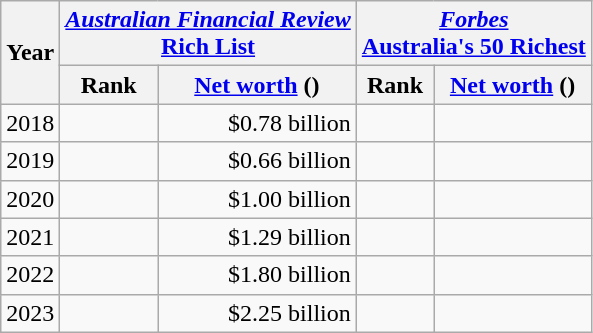<table class="wikitable">
<tr>
<th rowspan=2>Year</th>
<th colspan="2"><em><a href='#'>Australian Financial Review</a></em><br><a href='#'>Rich List</a></th>
<th colspan="2"><em><a href='#'>Forbes</a></em><br><a href='#'>Australia's 50 Richest</a></th>
</tr>
<tr>
<th>Rank</th>
<th><a href='#'>Net worth</a> ()</th>
<th>Rank</th>
<th><a href='#'>Net worth</a> ()</th>
</tr>
<tr>
<td>2018</td>
<td style="text-align:center;"> </td>
<td style="text-align:right;">$0.78 billion </td>
<td align="center"></td>
<td align="right"></td>
</tr>
<tr>
<td>2019</td>
<td align="center"></td>
<td align="right">$0.66 billion </td>
<td align="center"></td>
<td align="right"></td>
</tr>
<tr>
<td>2020</td>
<td align="center"></td>
<td align="right">$1.00 billion </td>
<td align="center"></td>
<td align="right"></td>
</tr>
<tr>
<td>2021</td>
<td align="center"></td>
<td align="right">$1.29 billion </td>
<td align="center"></td>
<td align="right"></td>
</tr>
<tr>
<td>2022</td>
<td align="center"></td>
<td align="right">$1.80 billion </td>
<td align="center"></td>
<td align="right"></td>
</tr>
<tr>
<td>2023</td>
<td align="center"></td>
<td align="right">$2.25 billion </td>
<td align="center"></td>
<td align="right"></td>
</tr>
</table>
